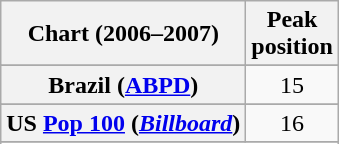<table class="wikitable plainrowheaders sortable" style="text-align:center;">
<tr>
<th scope="col">Chart (2006–2007)</th>
<th scope="col">Peak<br>position</th>
</tr>
<tr>
</tr>
<tr>
<th scope="row">Brazil (<a href='#'>ABPD</a>)</th>
<td>15</td>
</tr>
<tr>
</tr>
<tr>
</tr>
<tr>
</tr>
<tr>
</tr>
<tr>
</tr>
<tr>
<th scope="row">US <a href='#'>Pop 100</a> (<a href='#'><em>Billboard</em></a>)</th>
<td>16</td>
</tr>
<tr>
</tr>
<tr>
</tr>
</table>
